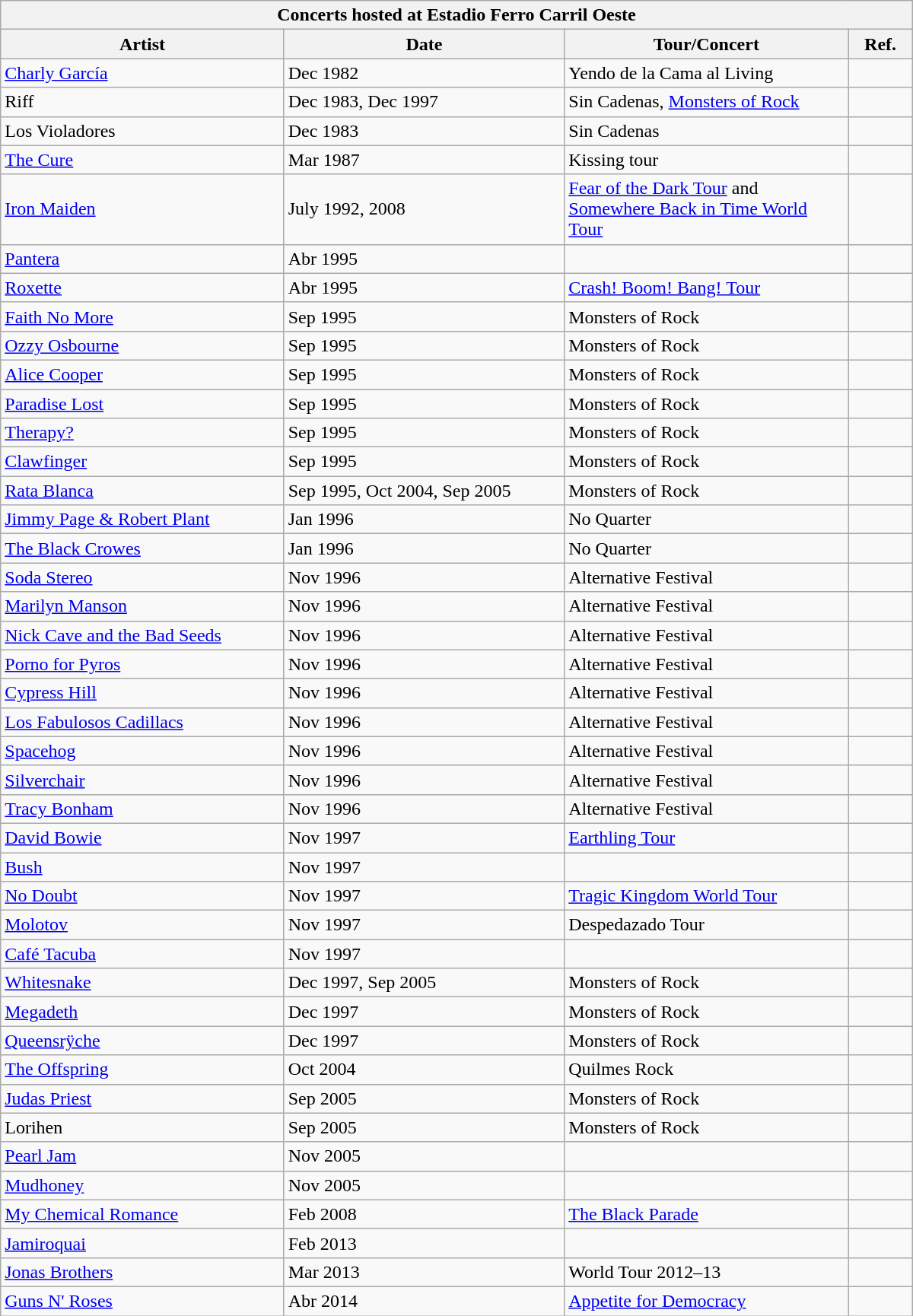<table class="wikitable collapsible collapsed sortable" style="width:800px">
<tr>
<th colspan=4>Concerts hosted at Estadio Ferro Carril Oeste</th>
</tr>
<tr>
<th width=250px>Artist</th>
<th width=250px>Date</th>
<th width=250px>Tour/Concert</th>
<th width=50px>Ref.</th>
</tr>
<tr>
<td><a href='#'>Charly García</a></td>
<td>Dec 1982</td>
<td>Yendo de la Cama al Living</td>
<td></td>
</tr>
<tr>
<td>Riff</td>
<td>Dec 1983, Dec 1997</td>
<td>Sin Cadenas, <a href='#'>Monsters of Rock</a></td>
<td></td>
</tr>
<tr>
<td>Los Violadores</td>
<td>Dec 1983</td>
<td>Sin Cadenas</td>
<td></td>
</tr>
<tr>
<td><a href='#'>The Cure</a></td>
<td>Mar 1987</td>
<td>Kissing tour</td>
<td></td>
</tr>
<tr>
<td><a href='#'>Iron Maiden</a></td>
<td>July 1992, 2008</td>
<td><a href='#'>Fear of the Dark Tour</a> and <a href='#'>Somewhere Back in Time World Tour</a></td>
<td></td>
</tr>
<tr>
<td><a href='#'>Pantera</a></td>
<td>Abr 1995</td>
<td></td>
<td></td>
</tr>
<tr>
<td><a href='#'>Roxette</a></td>
<td>Abr 1995</td>
<td><a href='#'>Crash! Boom! Bang! Tour</a></td>
<td></td>
</tr>
<tr>
<td><a href='#'>Faith No More</a></td>
<td>Sep 1995</td>
<td>Monsters of Rock</td>
<td></td>
</tr>
<tr>
<td><a href='#'>Ozzy Osbourne</a></td>
<td>Sep 1995</td>
<td>Monsters of Rock</td>
<td></td>
</tr>
<tr>
<td><a href='#'>Alice Cooper</a></td>
<td>Sep 1995</td>
<td>Monsters of Rock</td>
<td></td>
</tr>
<tr>
<td><a href='#'>Paradise Lost</a></td>
<td>Sep 1995</td>
<td>Monsters of Rock</td>
<td></td>
</tr>
<tr>
<td><a href='#'>Therapy?</a></td>
<td>Sep 1995</td>
<td>Monsters of Rock</td>
<td></td>
</tr>
<tr>
<td><a href='#'>Clawfinger</a></td>
<td>Sep 1995</td>
<td>Monsters of Rock</td>
<td></td>
</tr>
<tr>
<td><a href='#'>Rata Blanca</a></td>
<td>Sep 1995, Oct 2004, Sep 2005</td>
<td>Monsters of Rock</td>
<td></td>
</tr>
<tr>
<td><a href='#'>Jimmy Page & Robert Plant</a></td>
<td>Jan 1996</td>
<td>No Quarter</td>
<td></td>
</tr>
<tr>
<td><a href='#'>The Black Crowes</a></td>
<td>Jan 1996</td>
<td>No Quarter</td>
<td></td>
</tr>
<tr>
<td><a href='#'>Soda Stereo</a></td>
<td>Nov 1996</td>
<td>Alternative Festival</td>
<td></td>
</tr>
<tr>
<td><a href='#'>Marilyn Manson</a></td>
<td>Nov 1996</td>
<td>Alternative Festival</td>
<td></td>
</tr>
<tr>
<td><a href='#'>Nick Cave and the Bad Seeds</a></td>
<td>Nov 1996</td>
<td>Alternative Festival</td>
<td></td>
</tr>
<tr>
<td><a href='#'>Porno for Pyros</a></td>
<td>Nov 1996</td>
<td>Alternative Festival</td>
<td></td>
</tr>
<tr>
<td><a href='#'>Cypress Hill</a></td>
<td>Nov 1996</td>
<td>Alternative Festival</td>
<td></td>
</tr>
<tr>
<td><a href='#'>Los Fabulosos Cadillacs</a></td>
<td>Nov 1996</td>
<td>Alternative Festival</td>
<td></td>
</tr>
<tr>
<td><a href='#'>Spacehog</a></td>
<td>Nov 1996</td>
<td>Alternative Festival</td>
<td></td>
</tr>
<tr>
<td><a href='#'>Silverchair</a></td>
<td>Nov 1996</td>
<td>Alternative Festival</td>
<td></td>
</tr>
<tr>
<td><a href='#'>Tracy Bonham</a></td>
<td>Nov 1996</td>
<td>Alternative Festival</td>
<td></td>
</tr>
<tr>
<td><a href='#'>David Bowie</a></td>
<td>Nov 1997</td>
<td><a href='#'>Earthling Tour</a></td>
<td></td>
</tr>
<tr>
<td><a href='#'>Bush</a></td>
<td>Nov 1997</td>
<td></td>
<td></td>
</tr>
<tr>
<td><a href='#'>No Doubt</a></td>
<td>Nov 1997</td>
<td><a href='#'>Tragic Kingdom World Tour</a></td>
<td></td>
</tr>
<tr>
<td><a href='#'>Molotov</a></td>
<td>Nov 1997</td>
<td>Despedazado Tour</td>
<td></td>
</tr>
<tr>
<td><a href='#'>Café Tacuba</a></td>
<td>Nov 1997</td>
<td></td>
<td></td>
</tr>
<tr>
<td><a href='#'>Whitesnake</a></td>
<td>Dec 1997, Sep 2005</td>
<td>Monsters of Rock</td>
<td></td>
</tr>
<tr>
<td><a href='#'>Megadeth</a></td>
<td>Dec 1997</td>
<td>Monsters of Rock</td>
<td></td>
</tr>
<tr>
<td><a href='#'>Queensrÿche</a></td>
<td>Dec 1997</td>
<td>Monsters of Rock</td>
<td></td>
</tr>
<tr>
<td><a href='#'>The Offspring</a></td>
<td>Oct 2004</td>
<td>Quilmes Rock</td>
<td></td>
</tr>
<tr>
<td><a href='#'>Judas Priest</a></td>
<td>Sep 2005</td>
<td>Monsters of Rock</td>
<td></td>
</tr>
<tr>
<td>Lorihen</td>
<td>Sep 2005</td>
<td>Monsters of Rock</td>
<td></td>
</tr>
<tr>
<td><a href='#'>Pearl Jam</a></td>
<td>Nov 2005</td>
<td></td>
<td></td>
</tr>
<tr>
<td><a href='#'>Mudhoney</a></td>
<td>Nov 2005</td>
<td></td>
<td></td>
</tr>
<tr>
<td><a href='#'>My Chemical Romance</a></td>
<td>Feb 2008</td>
<td><a href='#'>The Black Parade</a></td>
<td></td>
</tr>
<tr>
<td><a href='#'>Jamiroquai</a></td>
<td>Feb 2013</td>
<td></td>
<td></td>
</tr>
<tr>
<td><a href='#'>Jonas Brothers</a></td>
<td>Mar 2013</td>
<td>World Tour 2012–13</td>
<td></td>
</tr>
<tr>
<td><a href='#'>Guns N' Roses</a></td>
<td>Abr 2014</td>
<td><a href='#'>Appetite for Democracy</a></td>
<td></td>
</tr>
</table>
